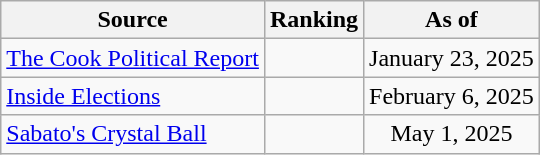<table class="wikitable" style=text-align:center>
<tr>
<th>Source</th>
<th>Ranking</th>
<th>As of</th>
</tr>
<tr>
<td align=left><a href='#'>The Cook Political Report</a></td>
<td></td>
<td>January 23, 2025</td>
</tr>
<tr>
<td align=left><a href='#'>Inside Elections</a></td>
<td></td>
<td>February 6, 2025</td>
</tr>
<tr>
<td align=left><a href='#'>Sabato's Crystal Ball</a></td>
<td></td>
<td>May 1, 2025</td>
</tr>
</table>
